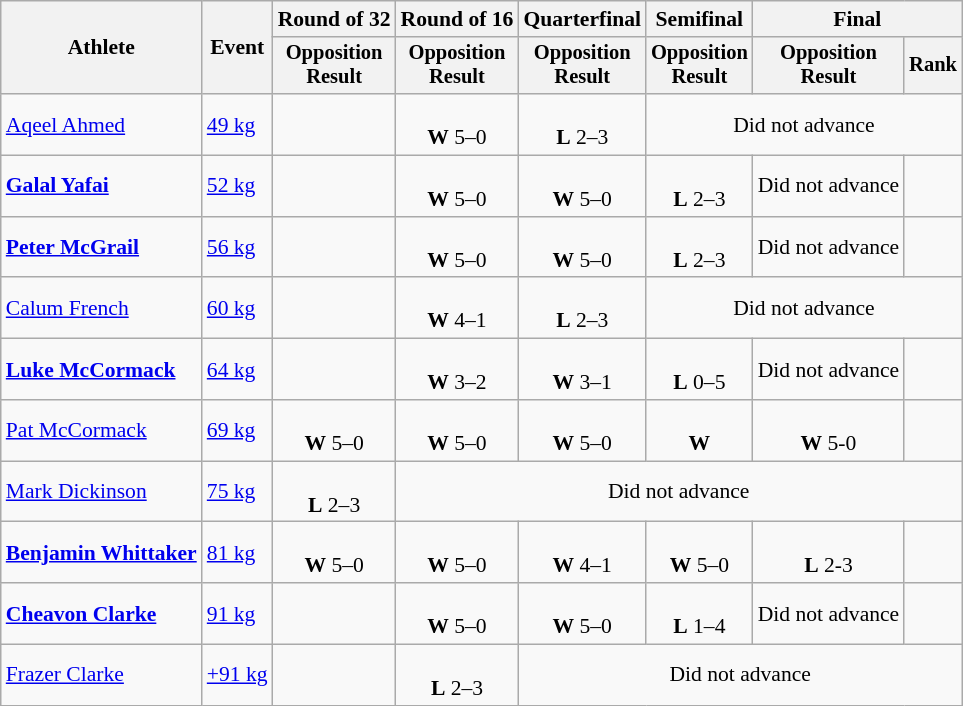<table class=wikitable style=font-size:90%;text-align:center>
<tr>
<th rowspan=2>Athlete</th>
<th rowspan=2>Event</th>
<th>Round of 32</th>
<th>Round of 16</th>
<th>Quarterfinal</th>
<th>Semifinal</th>
<th colspan=2>Final</th>
</tr>
<tr style=font-size:95%>
<th>Opposition<br>Result</th>
<th>Opposition<br>Result</th>
<th>Opposition<br>Result</th>
<th>Opposition<br>Result</th>
<th>Opposition<br>Result</th>
<th>Rank</th>
</tr>
<tr>
<td align=left><a href='#'>Aqeel Ahmed</a></td>
<td align=left><a href='#'>49 kg</a></td>
<td></td>
<td><br> <strong>W</strong> 5–0</td>
<td><br> <strong>L</strong> 2–3</td>
<td colspan=3>Did not advance</td>
</tr>
<tr>
<td align=left><strong><a href='#'>Galal Yafai</a></strong></td>
<td align=left><a href='#'>52 kg</a></td>
<td></td>
<td><br><strong>W</strong> 5–0</td>
<td><br><strong>W</strong> 5–0</td>
<td><br><strong>L</strong> 2–3</td>
<td>Did not advance</td>
<td></td>
</tr>
<tr>
<td align=left><strong><a href='#'>Peter McGrail</a></strong></td>
<td align=left><a href='#'>56 kg</a></td>
<td></td>
<td><br><strong>W</strong> 5–0</td>
<td><br><strong>W</strong> 5–0</td>
<td><br><strong>L</strong> 2–3</td>
<td>Did not advance</td>
<td></td>
</tr>
<tr>
<td align=left><a href='#'>Calum French</a></td>
<td align=left><a href='#'>60 kg</a></td>
<td></td>
<td><br><strong>W</strong> 4–1</td>
<td><br><strong>L</strong> 2–3</td>
<td colspan=3>Did not advance</td>
</tr>
<tr>
<td align=left><strong><a href='#'>Luke McCormack</a></strong></td>
<td align=left><a href='#'>64 kg</a></td>
<td></td>
<td><br><strong>W</strong> 3–2</td>
<td><br><strong>W</strong> 3–1</td>
<td><br><strong>L</strong> 0–5</td>
<td>Did not advance</td>
<td></td>
</tr>
<tr>
<td align=left><a href='#'>Pat McCormack</a></td>
<td align=left><a href='#'>69 kg</a></td>
<td><br><strong>W</strong> 5–0</td>
<td><br><strong>W</strong> 5–0</td>
<td><br><strong>W</strong> 5–0</td>
<td><br><strong>W</strong> </td>
<td><br><strong>W</strong> 5-0</td>
<td></td>
</tr>
<tr>
<td align=left><a href='#'>Mark Dickinson</a></td>
<td align=left><a href='#'>75 kg</a></td>
<td><br><strong>L</strong> 2–3</td>
<td colspan=5>Did not advance</td>
</tr>
<tr>
<td align=left><strong><a href='#'>Benjamin Whittaker</a></strong></td>
<td align=left><a href='#'>81 kg</a></td>
<td><br><strong>W</strong> 5–0</td>
<td><br><strong>W</strong> 5–0</td>
<td><br><strong>W</strong> 4–1</td>
<td><br><strong>W</strong> 5–0</td>
<td><br><strong>L</strong> 2-3</td>
<td></td>
</tr>
<tr>
<td align=left><strong><a href='#'>Cheavon Clarke</a></strong></td>
<td align=left><a href='#'>91 kg</a></td>
<td></td>
<td><br><strong>W</strong> 5–0</td>
<td><br><strong>W</strong> 5–0</td>
<td><br><strong>L</strong> 1–4</td>
<td>Did not advance</td>
<td></td>
</tr>
<tr>
<td align=left><a href='#'>Frazer Clarke</a></td>
<td align=left><a href='#'>+91 kg</a></td>
<td></td>
<td> <br><strong>L</strong> 2–3</td>
<td colspan=5>Did not advance</td>
</tr>
</table>
